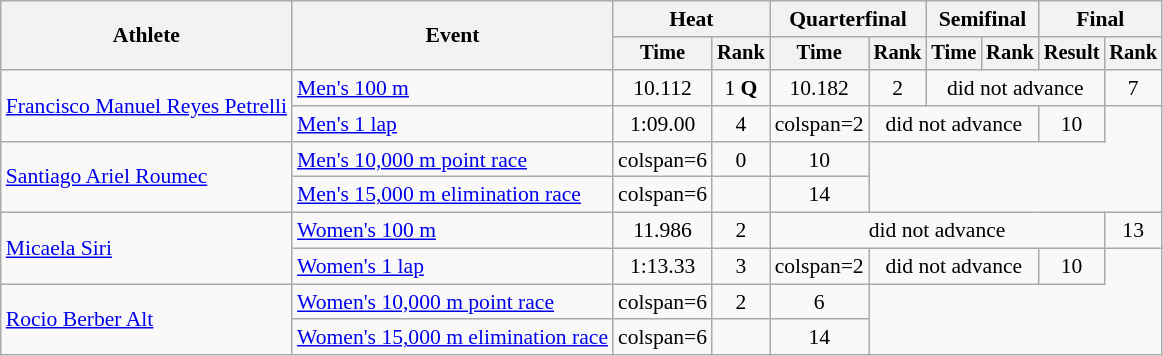<table class=wikitable style=font-size:90%;text-align:center>
<tr>
<th rowspan=2>Athlete</th>
<th rowspan=2>Event</th>
<th colspan=2>Heat</th>
<th colspan=2>Quarterfinal</th>
<th colspan=2>Semifinal</th>
<th colspan=2>Final</th>
</tr>
<tr style=font-size:95%>
<th>Time</th>
<th>Rank</th>
<th>Time</th>
<th>Rank</th>
<th>Time</th>
<th>Rank</th>
<th>Result</th>
<th>Rank</th>
</tr>
<tr>
<td align=left rowspan=2><a href='#'>Francisco Manuel Reyes Petrelli</a></td>
<td align=left><a href='#'>Men's 100 m</a></td>
<td>10.112</td>
<td>1 <strong>Q</strong></td>
<td>10.182</td>
<td>2</td>
<td colspan=3>did not advance</td>
<td>7</td>
</tr>
<tr>
<td align=left><a href='#'>Men's 1 lap</a></td>
<td>1:09.00</td>
<td>4</td>
<td>colspan=2 </td>
<td colspan=3>did not advance</td>
<td>10</td>
</tr>
<tr>
<td align=left rowspan=2><a href='#'>Santiago Ariel Roumec</a></td>
<td align=left><a href='#'>Men's 10,000 m point race</a></td>
<td>colspan=6 </td>
<td>0</td>
<td>10</td>
</tr>
<tr>
<td align=left><a href='#'>Men's 15,000 m elimination race</a></td>
<td>colspan=6 </td>
<td></td>
<td>14</td>
</tr>
<tr>
<td align=left rowspan=2><a href='#'>Micaela Siri</a></td>
<td align=left><a href='#'>Women's 100 m</a></td>
<td>11.986</td>
<td>2</td>
<td colspan=5>did not advance</td>
<td>13</td>
</tr>
<tr>
<td align=left><a href='#'>Women's 1 lap</a></td>
<td>1:13.33</td>
<td>3</td>
<td>colspan=2 </td>
<td colspan=3>did not advance</td>
<td>10</td>
</tr>
<tr>
<td align=left rowspan=2><a href='#'>Rocio Berber Alt</a></td>
<td align=left><a href='#'>Women's 10,000 m point race</a></td>
<td>colspan=6 </td>
<td>2</td>
<td>6</td>
</tr>
<tr>
<td align=left><a href='#'>Women's 15,000 m elimination race</a></td>
<td>colspan=6 </td>
<td></td>
<td>14</td>
</tr>
</table>
